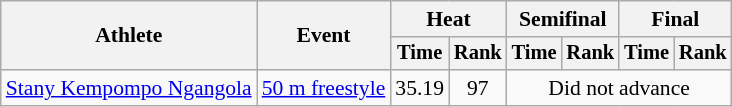<table class=wikitable style="font-size:90%">
<tr>
<th rowspan="2">Athlete</th>
<th rowspan="2">Event</th>
<th colspan="2">Heat</th>
<th colspan="2">Semifinal</th>
<th colspan="2">Final</th>
</tr>
<tr style="font-size:95%">
<th>Time</th>
<th>Rank</th>
<th>Time</th>
<th>Rank</th>
<th>Time</th>
<th>Rank</th>
</tr>
<tr align=center>
<td align=left><a href='#'>Stany Kempompo Ngangola</a></td>
<td align=left><a href='#'>50 m freestyle</a></td>
<td>35.19</td>
<td>97</td>
<td colspan=4>Did not advance</td>
</tr>
</table>
